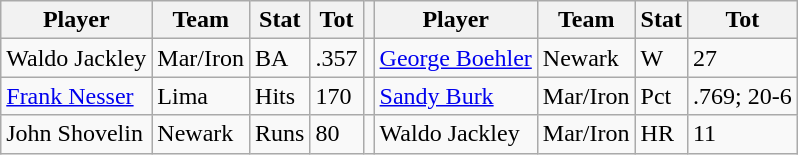<table class="wikitable">
<tr>
<th>Player</th>
<th>Team</th>
<th>Stat</th>
<th>Tot</th>
<th></th>
<th>Player</th>
<th>Team</th>
<th>Stat</th>
<th>Tot</th>
</tr>
<tr>
<td>Waldo Jackley</td>
<td>Mar/Iron</td>
<td>BA</td>
<td>.357</td>
<td></td>
<td><a href='#'>George Boehler</a></td>
<td>Newark</td>
<td>W</td>
<td>27</td>
</tr>
<tr>
<td><a href='#'>Frank Nesser</a></td>
<td>Lima</td>
<td>Hits</td>
<td>170</td>
<td></td>
<td><a href='#'>Sandy Burk</a></td>
<td>Mar/Iron</td>
<td>Pct</td>
<td>.769; 20-6</td>
</tr>
<tr>
<td>John Shovelin</td>
<td>Newark</td>
<td>Runs</td>
<td>80</td>
<td></td>
<td>Waldo Jackley</td>
<td>Mar/Iron</td>
<td>HR</td>
<td>11</td>
</tr>
</table>
